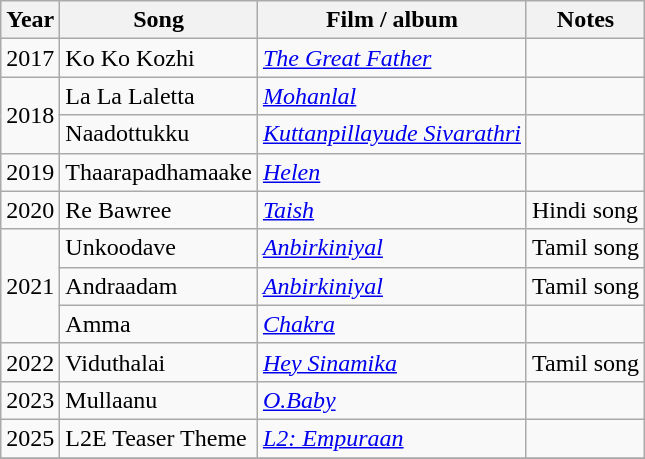<table class="wikitable sortable">
<tr>
<th>Year</th>
<th>Song</th>
<th>Film / album</th>
<th>Notes</th>
</tr>
<tr>
<td>2017</td>
<td>Ko Ko Kozhi</td>
<td><em><a href='#'>The Great Father</a></em></td>
<td></td>
</tr>
<tr>
<td rowspan="2">2018</td>
<td>La La Laletta</td>
<td><em><a href='#'>Mohanlal</a></em></td>
<td></td>
</tr>
<tr>
<td>Naadottukku</td>
<td><em><a href='#'>Kuttanpillayude Sivarathri</a></em></td>
<td></td>
</tr>
<tr>
<td>2019</td>
<td>Thaarapadhamaake</td>
<td><em><a href='#'>Helen</a></em></td>
<td></td>
</tr>
<tr>
<td>2020</td>
<td>Re Bawree</td>
<td><em><a href='#'>Taish</a></em></td>
<td>Hindi song</td>
</tr>
<tr>
<td rowspan="3">2021</td>
<td>Unkoodave</td>
<td><em><a href='#'>Anbirkiniyal</a></em></td>
<td>Tamil song</td>
</tr>
<tr>
<td>Andraadam</td>
<td><em><a href='#'>Anbirkiniyal</a></em></td>
<td>Tamil song</td>
</tr>
<tr>
<td>Amma</td>
<td><em><a href='#'>Chakra</a></em></td>
<td></td>
</tr>
<tr>
<td>2022</td>
<td>Viduthalai</td>
<td><em><a href='#'>Hey Sinamika</a></em></td>
<td>Tamil song</td>
</tr>
<tr>
<td>2023</td>
<td>Mullaanu</td>
<td><a href='#'><em>O.Baby</em></a></td>
<td></td>
</tr>
<tr>
<td>2025</td>
<td>L2E Teaser Theme</td>
<td><em><a href='#'>L2: Empuraan</a></em></td>
<td></td>
</tr>
<tr>
</tr>
</table>
